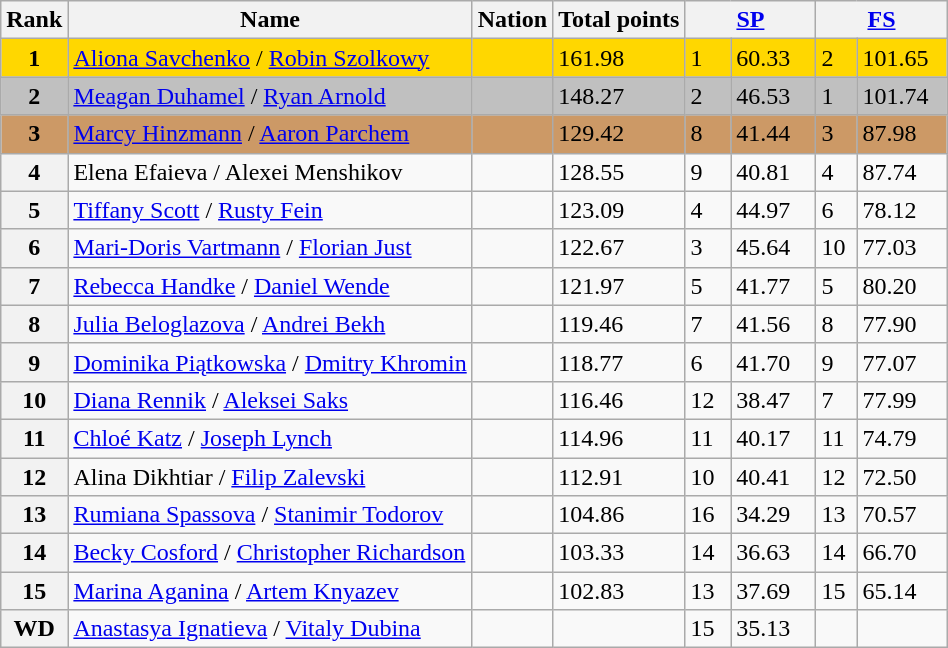<table class="wikitable">
<tr>
<th>Rank</th>
<th>Name</th>
<th>Nation</th>
<th>Total points</th>
<th colspan="2" width="80px"><a href='#'>SP</a></th>
<th colspan="2" width="80px"><a href='#'>FS</a></th>
</tr>
<tr bgcolor="gold">
<td align="center"><strong>1</strong></td>
<td><a href='#'>Aliona Savchenko</a> / <a href='#'>Robin Szolkowy</a></td>
<td></td>
<td>161.98</td>
<td>1</td>
<td>60.33</td>
<td>2</td>
<td>101.65</td>
</tr>
<tr bgcolor="silver">
<td align="center"><strong>2</strong></td>
<td><a href='#'>Meagan Duhamel</a> / <a href='#'>Ryan Arnold</a></td>
<td></td>
<td>148.27</td>
<td>2</td>
<td>46.53</td>
<td>1</td>
<td>101.74</td>
</tr>
<tr bgcolor="cc9966">
<td align="center"><strong>3</strong></td>
<td><a href='#'>Marcy Hinzmann</a> / <a href='#'>Aaron Parchem</a></td>
<td></td>
<td>129.42</td>
<td>8</td>
<td>41.44</td>
<td>3</td>
<td>87.98</td>
</tr>
<tr>
<th>4</th>
<td>Elena Efaieva / Alexei Menshikov</td>
<td></td>
<td>128.55</td>
<td>9</td>
<td>40.81</td>
<td>4</td>
<td>87.74</td>
</tr>
<tr>
<th>5</th>
<td><a href='#'>Tiffany Scott</a> / <a href='#'>Rusty Fein</a></td>
<td></td>
<td>123.09</td>
<td>4</td>
<td>44.97</td>
<td>6</td>
<td>78.12</td>
</tr>
<tr>
<th>6</th>
<td><a href='#'>Mari-Doris Vartmann</a> / <a href='#'>Florian Just</a></td>
<td></td>
<td>122.67</td>
<td>3</td>
<td>45.64</td>
<td>10</td>
<td>77.03</td>
</tr>
<tr>
<th>7</th>
<td><a href='#'>Rebecca Handke</a> / <a href='#'>Daniel Wende</a></td>
<td></td>
<td>121.97</td>
<td>5</td>
<td>41.77</td>
<td>5</td>
<td>80.20</td>
</tr>
<tr>
<th>8</th>
<td><a href='#'>Julia Beloglazova</a> / <a href='#'>Andrei Bekh</a></td>
<td></td>
<td>119.46</td>
<td>7</td>
<td>41.56</td>
<td>8</td>
<td>77.90</td>
</tr>
<tr>
<th>9</th>
<td><a href='#'>Dominika Piątkowska</a> / <a href='#'>Dmitry Khromin</a></td>
<td></td>
<td>118.77</td>
<td>6</td>
<td>41.70</td>
<td>9</td>
<td>77.07</td>
</tr>
<tr>
<th>10</th>
<td><a href='#'>Diana Rennik</a> / <a href='#'>Aleksei Saks</a></td>
<td></td>
<td>116.46</td>
<td>12</td>
<td>38.47</td>
<td>7</td>
<td>77.99</td>
</tr>
<tr>
<th>11</th>
<td><a href='#'>Chloé Katz</a> / <a href='#'>Joseph Lynch</a></td>
<td></td>
<td>114.96</td>
<td>11</td>
<td>40.17</td>
<td>11</td>
<td>74.79</td>
</tr>
<tr>
<th>12</th>
<td>Alina Dikhtiar / <a href='#'>Filip Zalevski</a></td>
<td></td>
<td>112.91</td>
<td>10</td>
<td>40.41</td>
<td>12</td>
<td>72.50</td>
</tr>
<tr>
<th>13</th>
<td><a href='#'>Rumiana Spassova</a> / <a href='#'>Stanimir Todorov</a></td>
<td></td>
<td>104.86</td>
<td>16</td>
<td>34.29</td>
<td>13</td>
<td>70.57</td>
</tr>
<tr>
<th>14</th>
<td><a href='#'>Becky Cosford</a> / <a href='#'>Christopher Richardson</a></td>
<td></td>
<td>103.33</td>
<td>14</td>
<td>36.63</td>
<td>14</td>
<td>66.70</td>
</tr>
<tr>
<th>15</th>
<td><a href='#'>Marina Aganina</a> / <a href='#'>Artem Knyazev</a></td>
<td></td>
<td>102.83</td>
<td>13</td>
<td>37.69</td>
<td>15</td>
<td>65.14</td>
</tr>
<tr>
<th>WD</th>
<td><a href='#'>Anastasya Ignatieva</a> / <a href='#'>Vitaly Dubina</a></td>
<td></td>
<td></td>
<td>15</td>
<td>35.13</td>
<td></td>
<td></td>
</tr>
</table>
